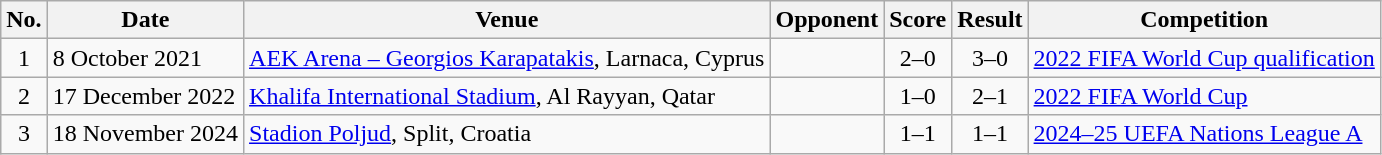<table class="wikitable sortable">
<tr>
<th scope="col">No.</th>
<th scope="col">Date</th>
<th scope="col">Venue</th>
<th scope="col">Opponent</th>
<th scope="col">Score</th>
<th scope="col">Result</th>
<th scope="col">Competition</th>
</tr>
<tr>
<td style="text-align:center">1</td>
<td>8 October 2021</td>
<td><a href='#'>AEK Arena – Georgios Karapatakis</a>, Larnaca, Cyprus</td>
<td></td>
<td style="text-align:center">2–0</td>
<td style="text-align:center">3–0</td>
<td><a href='#'>2022 FIFA World Cup qualification</a></td>
</tr>
<tr>
<td style="text-align:center">2</td>
<td>17 December 2022</td>
<td><a href='#'>Khalifa International Stadium</a>, Al Rayyan, Qatar</td>
<td></td>
<td style="text-align:center">1–0</td>
<td style="text-align:center">2–1</td>
<td><a href='#'>2022 FIFA World Cup</a></td>
</tr>
<tr>
<td style="text-align:center">3</td>
<td>18 November 2024</td>
<td><a href='#'>Stadion Poljud</a>, Split, Croatia</td>
<td></td>
<td style="text-align:center">1–1</td>
<td style="text-align:center">1–1</td>
<td><a href='#'>2024–25 UEFA Nations League A</a></td>
</tr>
</table>
